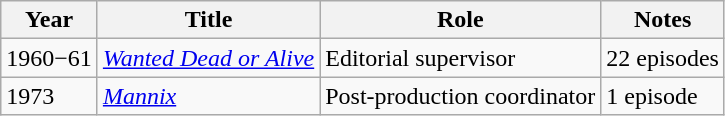<table class="wikitable">
<tr>
<th>Year</th>
<th>Title</th>
<th>Role</th>
<th>Notes</th>
</tr>
<tr>
<td>1960−61</td>
<td><em><a href='#'>Wanted Dead or Alive</a></em></td>
<td>Editorial supervisor</td>
<td>22 episodes</td>
</tr>
<tr>
<td>1973</td>
<td><em><a href='#'>Mannix</a></em></td>
<td>Post-production coordinator</td>
<td>1 episode</td>
</tr>
</table>
